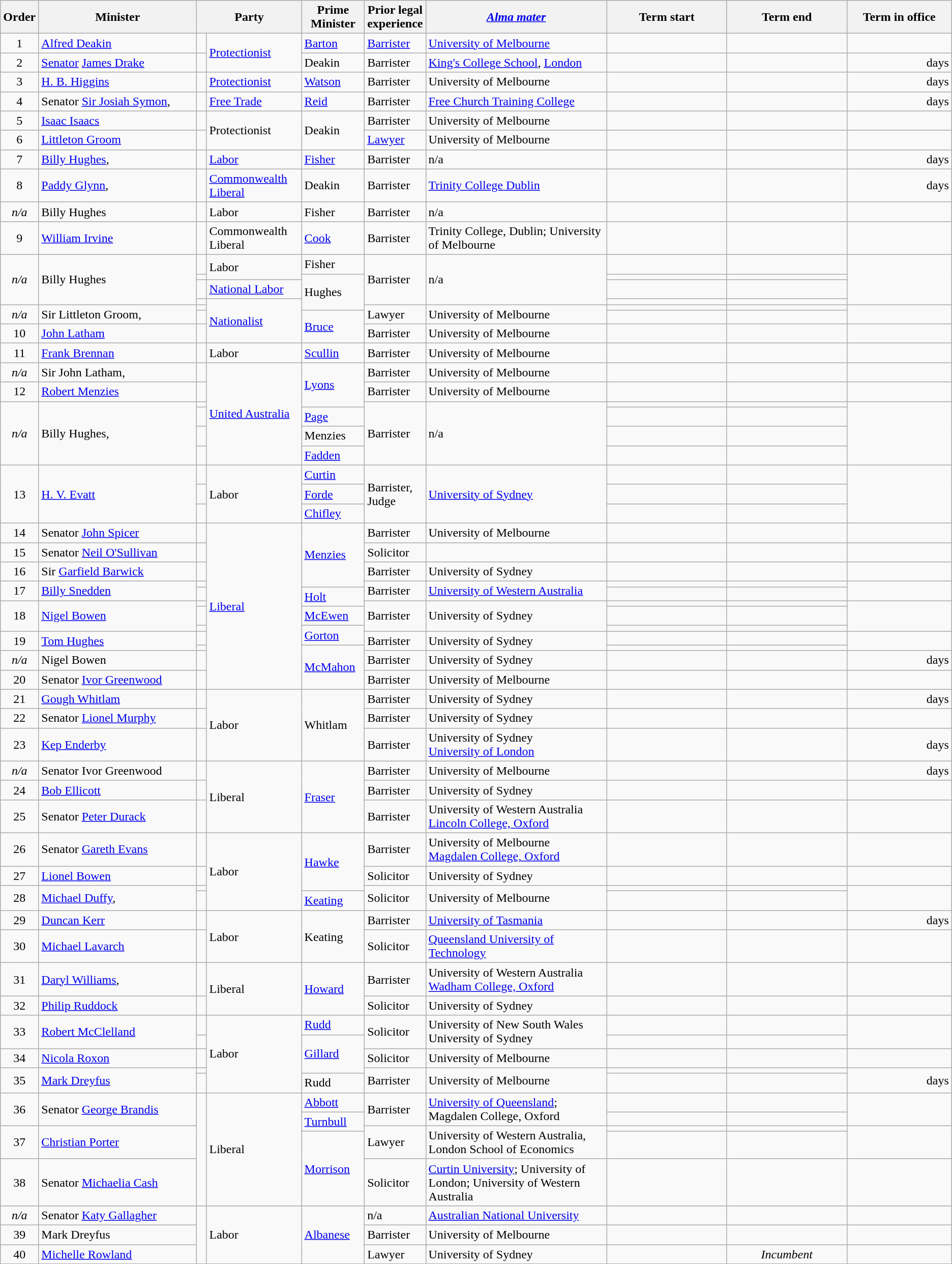<table class="wikitable">
<tr>
<th width=5>Order</th>
<th width=200>Minister</th>
<th width=150 colspan="2">Party</th>
<th width=75>Prime Minister</th>
<th width=70>Prior legal experience</th>
<th width=230><em><a href='#'>Alma mater</a></em></th>
<th width=150>Term start</th>
<th width=150>Term end</th>
<th width=130>Term in office</th>
</tr>
<tr>
<td align=center>1</td>
<td><a href='#'>Alfred Deakin</a> </td>
<td> </td>
<td rowspan=2><a href='#'>Protectionist</a></td>
<td><a href='#'>Barton</a></td>
<td><a href='#'>Barrister</a></td>
<td><a href='#'>University of Melbourne</a></td>
<td align=center></td>
<td align=center></td>
<td align=right></td>
</tr>
<tr>
<td align=center>2</td>
<td><a href='#'>Senator</a> <a href='#'>James Drake</a></td>
<td></td>
<td>Deakin</td>
<td>Barrister</td>
<td><a href='#'>King's College School</a>, <a href='#'>London</a></td>
<td align=center></td>
<td align=center></td>
<td align=right> days</td>
</tr>
<tr>
<td align=center>3</td>
<td><a href='#'>H. B. Higgins</a> </td>
<td></td>
<td><a href='#'>Protectionist</a></td>
<td><a href='#'>Watson</a></td>
<td>Barrister</td>
<td>University of Melbourne</td>
<td align=center></td>
<td align=center></td>
<td align=right> days</td>
</tr>
<tr>
<td align=center>4</td>
<td>Senator <a href='#'>Sir Josiah Symon</a>, </td>
<td></td>
<td><a href='#'>Free Trade</a></td>
<td><a href='#'>Reid</a></td>
<td>Barrister</td>
<td><a href='#'>Free Church Training College</a></td>
<td align=center></td>
<td align=center></td>
<td align=right> days</td>
</tr>
<tr>
<td align=center>5</td>
<td><a href='#'>Isaac Isaacs</a> </td>
<td></td>
<td rowspan=2>Protectionist</td>
<td rowspan=2>Deakin</td>
<td>Barrister</td>
<td>University of Melbourne</td>
<td align=center></td>
<td align=center></td>
<td align=right></td>
</tr>
<tr>
<td align=center>6</td>
<td><a href='#'>Littleton Groom</a> </td>
<td></td>
<td><a href='#'>Lawyer</a></td>
<td>University of Melbourne</td>
<td align=center></td>
<td align=center></td>
<td align=right></td>
</tr>
<tr>
<td align=center>7</td>
<td><a href='#'>Billy Hughes</a>, </td>
<td></td>
<td><a href='#'>Labor</a></td>
<td><a href='#'>Fisher</a></td>
<td>Barrister</td>
<td>n/a</td>
<td align=center></td>
<td align=center></td>
<td align=right> days</td>
</tr>
<tr>
<td align=center>8</td>
<td><a href='#'>Paddy Glynn</a>, </td>
<td></td>
<td><a href='#'>Commonwealth<br>Liberal</a></td>
<td>Deakin</td>
<td>Barrister</td>
<td><a href='#'>Trinity College Dublin</a></td>
<td align=center></td>
<td align=center></td>
<td align=right> days</td>
</tr>
<tr>
<td align=center><em>n/a</em></td>
<td>Billy Hughes </td>
<td></td>
<td>Labor</td>
<td>Fisher</td>
<td>Barrister</td>
<td>n/a</td>
<td align=center></td>
<td align=center></td>
<td align=right></td>
</tr>
<tr>
<td align=center>9</td>
<td><a href='#'>William Irvine</a> </td>
<td></td>
<td>Commonwealth<br>Liberal</td>
<td><a href='#'>Cook</a></td>
<td>Barrister</td>
<td>Trinity College, Dublin; University of Melbourne</td>
<td align=center></td>
<td align=center></td>
<td align=right></td>
</tr>
<tr>
<td rowspan=4 align=center><em>n/a</em></td>
<td rowspan=4>Billy Hughes </td>
<td></td>
<td rowspan=2>Labor</td>
<td>Fisher</td>
<td rowspan=4>Barrister</td>
<td rowspan=4>n/a</td>
<td align=center></td>
<td align=center></td>
<td rowspan=4 align=right></td>
</tr>
<tr>
<td></td>
<td rowspan=4>Hughes</td>
<td align=center></td>
<td align=center></td>
</tr>
<tr>
<td></td>
<td><a href='#'>National Labor</a></td>
<td align=center></td>
<td align=center></td>
</tr>
<tr>
<td></td>
<td rowspan=4><a href='#'>Nationalist</a></td>
<td align=center></td>
<td align=center></td>
</tr>
<tr>
<td rowspan=2 align=center><em>n/a</em></td>
<td rowspan=2>Sir Littleton Groom, </td>
<td></td>
<td rowspan=2>Lawyer</td>
<td rowspan=2>University of Melbourne</td>
<td align=center></td>
<td align=center></td>
<td rowspan=2 align=right></td>
</tr>
<tr>
<td></td>
<td rowspan=2><a href='#'>Bruce</a></td>
<td align=center></td>
<td align=center></td>
</tr>
<tr>
<td align=center>10</td>
<td><a href='#'>John Latham</a> </td>
<td></td>
<td>Barrister</td>
<td>University of Melbourne</td>
<td align=center></td>
<td align=center></td>
<td align=right></td>
</tr>
<tr>
<td align=center>11</td>
<td><a href='#'>Frank Brennan</a></td>
<td></td>
<td>Labor</td>
<td><a href='#'>Scullin</a></td>
<td>Barrister</td>
<td>University of Melbourne</td>
<td align=center></td>
<td align=center></td>
<td align=right></td>
</tr>
<tr>
<td align=center><em>n/a</em></td>
<td>Sir John Latham, </td>
<td></td>
<td rowspan=6><a href='#'>United Australia</a></td>
<td rowspan=3><a href='#'>Lyons</a></td>
<td>Barrister</td>
<td>University of Melbourne</td>
<td align=center></td>
<td align=center></td>
<td align=right></td>
</tr>
<tr>
<td align=center>12</td>
<td><a href='#'>Robert Menzies</a> </td>
<td></td>
<td>Barrister</td>
<td>University of Melbourne</td>
<td align=center></td>
<td align=center></td>
<td align=right></td>
</tr>
<tr>
<td rowspan=4 align=center><em>n/a</em></td>
<td rowspan=4>Billy Hughes, </td>
<td></td>
<td rowspan=4>Barrister</td>
<td rowspan=4>n/a</td>
<td align=center></td>
<td align=center></td>
<td rowspan=4 align=right></td>
</tr>
<tr>
<td></td>
<td><a href='#'>Page</a></td>
<td align=center></td>
<td align=center></td>
</tr>
<tr>
<td></td>
<td>Menzies</td>
<td align=center></td>
<td align=center></td>
</tr>
<tr>
<td></td>
<td><a href='#'>Fadden</a></td>
<td align=center></td>
<td align=center></td>
</tr>
<tr>
<td rowspan=3 align=center>13</td>
<td rowspan=3><a href='#'>H. V. Evatt</a> </td>
<td></td>
<td rowspan=3>Labor</td>
<td><a href='#'>Curtin</a></td>
<td rowspan=3>Barrister, Judge</td>
<td rowspan=3><a href='#'>University of Sydney</a></td>
<td align=center></td>
<td align=center></td>
<td rowspan=3 align=right><strong></strong></td>
</tr>
<tr>
<td></td>
<td><a href='#'>Forde</a></td>
<td align=center></td>
<td align=center></td>
</tr>
<tr>
<td></td>
<td><a href='#'>Chifley</a></td>
<td align=center></td>
<td align=center></td>
</tr>
<tr>
<td align=center>14</td>
<td>Senator <a href='#'>John Spicer</a> </td>
<td></td>
<td rowspan=12><a href='#'>Liberal</a></td>
<td rowspan=4><a href='#'>Menzies</a></td>
<td>Barrister</td>
<td>University of Melbourne</td>
<td align=center></td>
<td align=center></td>
<td align=right></td>
</tr>
<tr>
<td align=center>15</td>
<td>Senator <a href='#'>Neil O'Sullivan</a></td>
<td></td>
<td>Solicitor</td>
<td></td>
<td align=center></td>
<td align=center></td>
<td align=right></td>
</tr>
<tr>
<td align=center>16</td>
<td>Sir <a href='#'>Garfield Barwick</a> </td>
<td></td>
<td>Barrister</td>
<td>University of Sydney</td>
<td align=center></td>
<td align=center></td>
<td align=right></td>
</tr>
<tr>
<td rowspan=2 align=center>17</td>
<td rowspan=2><a href='#'>Billy Snedden</a> </td>
<td></td>
<td rowspan=2>Barrister</td>
<td rowspan=2><a href='#'>University of Western Australia</a></td>
<td align=center></td>
<td align=center></td>
<td rowspan=2 align=right></td>
</tr>
<tr>
<td></td>
<td rowspan=2><a href='#'>Holt</a></td>
<td align=center></td>
<td align=center></td>
</tr>
<tr>
<td rowspan=3 align=center>18</td>
<td rowspan=3><a href='#'>Nigel Bowen</a> </td>
<td></td>
<td rowspan=3>Barrister</td>
<td rowspan=3>University of Sydney</td>
<td align=center></td>
<td align=center></td>
<td rowspan=3 align=right></td>
</tr>
<tr>
<td></td>
<td><a href='#'>McEwen</a></td>
<td align=center></td>
<td align=center></td>
</tr>
<tr>
<td></td>
<td rowspan=2><a href='#'>Gorton</a></td>
<td align=center></td>
<td align=center></td>
</tr>
<tr>
<td rowspan=2 align=center>19</td>
<td rowspan=2><a href='#'>Tom Hughes</a> </td>
<td></td>
<td rowspan=2>Barrister</td>
<td rowspan=2>University of Sydney</td>
<td align=center></td>
<td align=center></td>
<td rowspan=2 align=right></td>
</tr>
<tr>
<td></td>
<td rowspan=3><a href='#'>McMahon</a></td>
<td align=center></td>
<td align=center></td>
</tr>
<tr>
<td align=center><em>n/a</em></td>
<td>Nigel Bowen</td>
<td></td>
<td>Barrister</td>
<td>University of Sydney</td>
<td align=center></td>
<td align=center></td>
<td align=right> days</td>
</tr>
<tr>
<td align=center>20</td>
<td>Senator <a href='#'>Ivor Greenwood</a> </td>
<td></td>
<td>Barrister</td>
<td>University of Melbourne</td>
<td align=center></td>
<td align=center></td>
<td align=right></td>
</tr>
<tr>
<td align=center>21</td>
<td><a href='#'>Gough Whitlam</a> </td>
<td></td>
<td rowspan=3>Labor</td>
<td rowspan=3>Whitlam</td>
<td>Barrister</td>
<td>University of Sydney</td>
<td align=center></td>
<td align=center></td>
<td align=right> days</td>
</tr>
<tr>
<td align=center>22</td>
<td>Senator <a href='#'>Lionel Murphy</a> </td>
<td></td>
<td>Barrister</td>
<td>University of Sydney</td>
<td align=center></td>
<td align=center></td>
<td align=right></td>
</tr>
<tr>
<td align=center>23</td>
<td><a href='#'>Kep Enderby</a> </td>
<td></td>
<td>Barrister</td>
<td>University of Sydney<br><a href='#'>University of London</a></td>
<td align=center></td>
<td align=center></td>
<td align=right> days</td>
</tr>
<tr>
<td align=center><em>n/a</em></td>
<td>Senator Ivor Greenwood </td>
<td></td>
<td rowspan=3>Liberal</td>
<td rowspan=3><a href='#'>Fraser</a></td>
<td>Barrister</td>
<td>University of Melbourne</td>
<td align=center></td>
<td align=center></td>
<td align=right> days</td>
</tr>
<tr>
<td align=center>24</td>
<td><a href='#'>Bob Ellicott</a> </td>
<td></td>
<td>Barrister</td>
<td>University of Sydney</td>
<td align=center></td>
<td align=center></td>
<td align=right></td>
</tr>
<tr>
<td align=center>25</td>
<td>Senator <a href='#'>Peter Durack</a> </td>
<td></td>
<td>Barrister</td>
<td>University of Western Australia<br><a href='#'>Lincoln College, Oxford</a></td>
<td align=center></td>
<td align=center></td>
<td align=right></td>
</tr>
<tr>
<td align=center>26</td>
<td>Senator <a href='#'>Gareth Evans</a> </td>
<td></td>
<td rowspan=4>Labor</td>
<td rowspan=3><a href='#'>Hawke</a></td>
<td>Barrister</td>
<td>University of Melbourne<br><a href='#'>Magdalen College, Oxford</a></td>
<td align=center></td>
<td align=center></td>
<td align=right></td>
</tr>
<tr>
<td align=center>27</td>
<td><a href='#'>Lionel Bowen</a></td>
<td></td>
<td>Solicitor</td>
<td>University of Sydney</td>
<td align=center></td>
<td align=center></td>
<td align=right></td>
</tr>
<tr>
<td rowspan=2 align=center>28</td>
<td rowspan=2><a href='#'>Michael Duffy</a>, </td>
<td></td>
<td rowspan=2>Solicitor</td>
<td rowspan=2>University of Melbourne</td>
<td align=center></td>
<td align=center></td>
<td rowspan=2 align=right></td>
</tr>
<tr>
<td></td>
<td><a href='#'>Keating</a></td>
<td align=center></td>
<td align=center></td>
</tr>
<tr>
<td align=center>29</td>
<td><a href='#'>Duncan Kerr</a></td>
<td></td>
<td rowspan=2>Labor</td>
<td rowspan=2>Keating</td>
<td>Barrister</td>
<td><a href='#'>University of Tasmania</a></td>
<td align=center></td>
<td align=center></td>
<td align=right> days</td>
</tr>
<tr>
<td align=center>30</td>
<td><a href='#'>Michael Lavarch</a></td>
<td></td>
<td>Solicitor</td>
<td><a href='#'>Queensland University of Technology</a></td>
<td align=center></td>
<td align=center></td>
<td align=right></td>
</tr>
<tr>
<td align=center>31</td>
<td><a href='#'>Daryl Williams</a>, </td>
<td></td>
<td rowspan=2>Liberal</td>
<td rowspan=2><a href='#'>Howard</a></td>
<td>Barrister</td>
<td>University of Western Australia<br><a href='#'>Wadham College, Oxford</a></td>
<td align=center></td>
<td align=center></td>
<td align=right></td>
</tr>
<tr>
<td align=center>32</td>
<td><a href='#'>Philip Ruddock</a></td>
<td></td>
<td>Solicitor</td>
<td>University of Sydney</td>
<td align=center></td>
<td align=center></td>
<td align=right></td>
</tr>
<tr>
<td rowspan=2 align=center>33</td>
<td rowspan=2><a href='#'>Robert McClelland</a></td>
<td></td>
<td rowspan=5>Labor</td>
<td><a href='#'>Rudd</a></td>
<td rowspan=2>Solicitor</td>
<td rowspan=2>University of New South Wales<br>University of Sydney</td>
<td align=center></td>
<td align=center></td>
<td rowspan=2 align=right></td>
</tr>
<tr>
<td></td>
<td rowspan=3><a href='#'>Gillard</a></td>
<td align=center></td>
<td align=center></td>
</tr>
<tr>
<td align=center>34</td>
<td><a href='#'>Nicola Roxon</a></td>
<td></td>
<td>Solicitor</td>
<td>University of Melbourne</td>
<td align=center></td>
<td align=center></td>
<td align=right></td>
</tr>
<tr>
<td rowspan=2 align=center>35</td>
<td rowspan=2><a href='#'>Mark Dreyfus</a> </td>
<td></td>
<td rowspan=2>Barrister</td>
<td rowspan=2>University of Melbourne</td>
<td align=center></td>
<td align=center></td>
<td rowspan=2 align=right> days</td>
</tr>
<tr>
<td></td>
<td>Rudd</td>
<td align=center></td>
<td align=center></td>
</tr>
<tr>
<td rowspan=2 align=center>36</td>
<td rowspan=2>Senator <a href='#'>George Brandis</a> </td>
<td rowspan="5" ></td>
<td rowspan="5">Liberal</td>
<td><a href='#'>Abbott</a></td>
<td rowspan=2>Barrister</td>
<td rowspan=2><a href='#'>University of Queensland</a>; Magdalen College, Oxford</td>
<td align=center></td>
<td align=center></td>
<td rowspan=2 align=right></td>
</tr>
<tr>
<td rowspan=2><a href='#'>Turnbull</a></td>
<td align=center></td>
<td align=center></td>
</tr>
<tr>
<td rowspan="2" align="center">37</td>
<td rowspan="2"><a href='#'>Christian Porter</a></td>
<td rowspan="2">Lawyer</td>
<td rowspan="2">University of Western Australia, London School of Economics</td>
<td align=center></td>
<td align=center></td>
<td rowspan="2" align="right"></td>
</tr>
<tr>
<td rowspan="2"><a href='#'>Morrison</a></td>
<td align=center></td>
<td align=center></td>
</tr>
<tr>
<td align="center">38</td>
<td>Senator <a href='#'>Michaelia Cash</a></td>
<td>Solicitor</td>
<td><a href='#'>Curtin University</a>; University of London; University of Western Australia</td>
<td align=center></td>
<td align=center></td>
<td align=right></td>
</tr>
<tr>
<td align=center><em>n/a</em></td>
<td>Senator <a href='#'>Katy Gallagher</a> </td>
<td rowspan=3 ></td>
<td rowspan=3>Labor</td>
<td rowspan=3><a href='#'>Albanese</a></td>
<td>n/a</td>
<td><a href='#'>Australian National University</a></td>
<td align=center></td>
<td align=center></td>
<td align=right></td>
</tr>
<tr>
<td align=center>39</td>
<td>Mark Dreyfus </td>
<td>Barrister</td>
<td>University of Melbourne</td>
<td align=center></td>
<td align=center></td>
<td align=right></td>
</tr>
<tr>
<td align=center>40</td>
<td><a href='#'>Michelle Rowland</a></td>
<td>Lawyer</td>
<td>University of Sydney</td>
<td align=center></td>
<td align=center><em>Incumbent</em></td>
<td align=right></td>
</tr>
</table>
